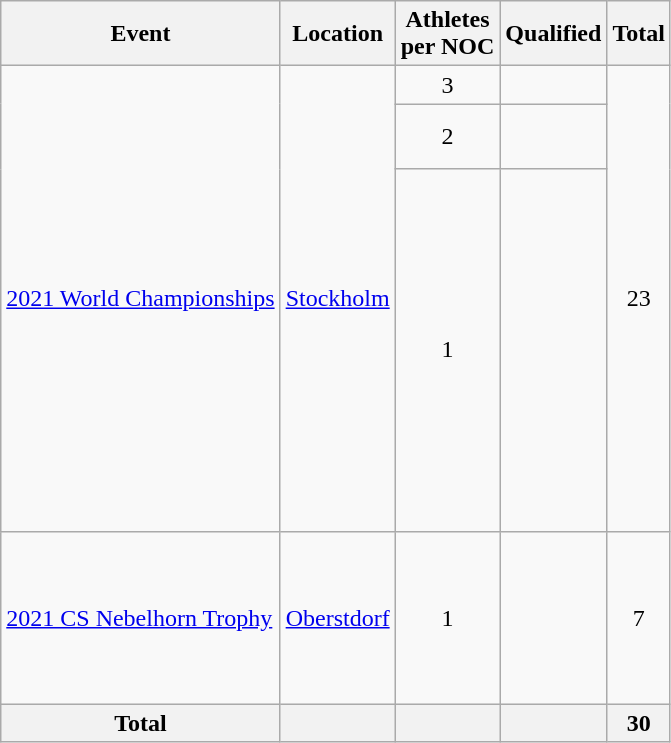<table class="wikitable">
<tr>
<th>Event</th>
<th>Location</th>
<th>Athletes <br> per NOC</th>
<th>Qualified</th>
<th>Total</th>
</tr>
<tr>
<td rowspan = 3><a href='#'>2021 World Championships</a></td>
<td rowspan = 3> <a href='#'>Stockholm</a></td>
<td align="center">3</td>
<td></td>
<td rowspan = 3 align="center">23</td>
</tr>
<tr>
<td align="center">2</td>
<td><br><br></td>
</tr>
<tr>
<td align="center">1</td>
<td><br><br><br><br><br><br><br><br><br><br><br><br><br></td>
</tr>
<tr>
<td><a href='#'>2021 CS Nebelhorn Trophy</a></td>
<td> <a href='#'>Oberstdorf</a></td>
<td align="center">1</td>
<td><br><br><br><br><br><br></td>
<td align="center">7</td>
</tr>
<tr>
<th>Total</th>
<th></th>
<th></th>
<th></th>
<th>30</th>
</tr>
</table>
